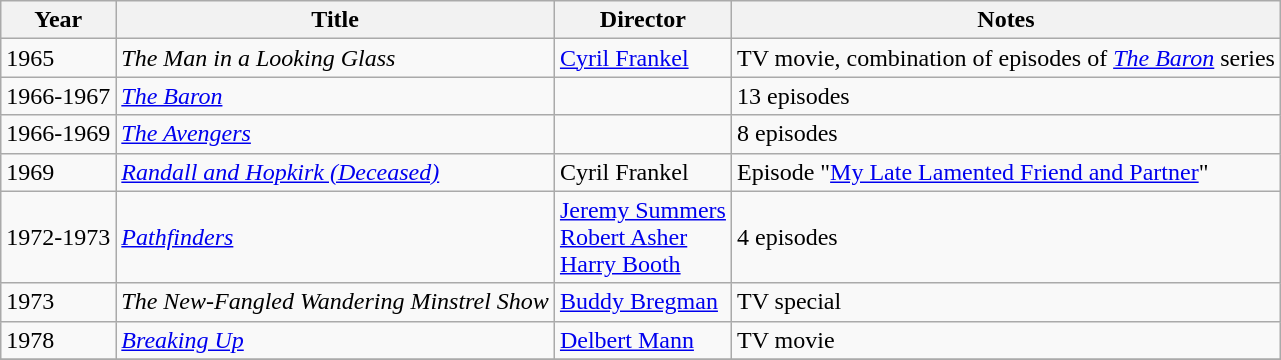<table class="wikitable">
<tr>
<th>Year</th>
<th>Title</th>
<th>Director</th>
<th>Notes</th>
</tr>
<tr>
<td>1965</td>
<td><em>The Man in a Looking Glass</em></td>
<td><a href='#'>Cyril Frankel</a></td>
<td>TV movie, combination of episodes of <em><a href='#'>The Baron</a></em> series</td>
</tr>
<tr>
<td>1966-1967</td>
<td><em><a href='#'>The Baron</a></em></td>
<td></td>
<td>13 episodes</td>
</tr>
<tr>
<td>1966-1969</td>
<td><em><a href='#'>The Avengers</a></em></td>
<td></td>
<td>8 episodes</td>
</tr>
<tr>
<td>1969</td>
<td><em><a href='#'>Randall and Hopkirk (Deceased)</a></em></td>
<td>Cyril Frankel</td>
<td>Episode "<a href='#'>My Late Lamented Friend and Partner</a>"</td>
</tr>
<tr>
<td>1972-1973</td>
<td><em><a href='#'>Pathfinders</a></em></td>
<td><a href='#'>Jeremy Summers</a><br><a href='#'>Robert Asher</a><br><a href='#'>Harry Booth</a></td>
<td>4 episodes</td>
</tr>
<tr>
<td>1973</td>
<td><em>The New-Fangled Wandering Minstrel Show</em></td>
<td><a href='#'>Buddy Bregman</a></td>
<td>TV special</td>
</tr>
<tr>
<td>1978</td>
<td><em><a href='#'>Breaking Up</a></em></td>
<td><a href='#'>Delbert Mann</a></td>
<td>TV movie</td>
</tr>
<tr>
</tr>
</table>
